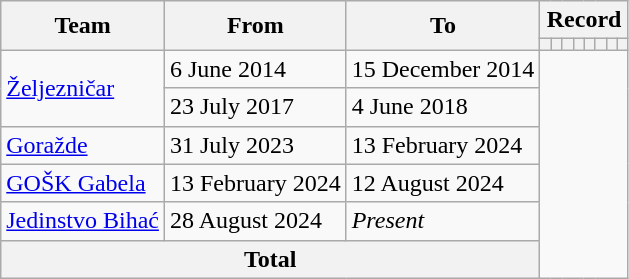<table class="wikitable" tyle="text-align: center">
<tr>
<th rowspan="2">Team</th>
<th rowspan="2">From</th>
<th rowspan="2">To</th>
<th colspan="8">Record</th>
</tr>
<tr>
<th></th>
<th></th>
<th></th>
<th></th>
<th></th>
<th></th>
<th></th>
<th></th>
</tr>
<tr>
<td rowspan="2"><a href='#'>Željezničar</a></td>
<td align="left">6 June 2014</td>
<td align="left">15 December 2014<br></td>
</tr>
<tr>
<td align="left">23 July 2017</td>
<td align="left">4 June 2018<br></td>
</tr>
<tr>
<td><a href='#'>Goražde</a></td>
<td align="left">31 July 2023</td>
<td align="left">13 February 2024<br></td>
</tr>
<tr>
<td><a href='#'>GOŠK Gabela</a></td>
<td align="left">13 February 2024</td>
<td align="left">12 August 2024<br></td>
</tr>
<tr>
<td><a href='#'>Jedinstvo Bihać</a></td>
<td align="left">28 August 2024</td>
<td align="left"><em>Present</em><br></td>
</tr>
<tr>
<th colspan="3">Total<br></th>
</tr>
</table>
